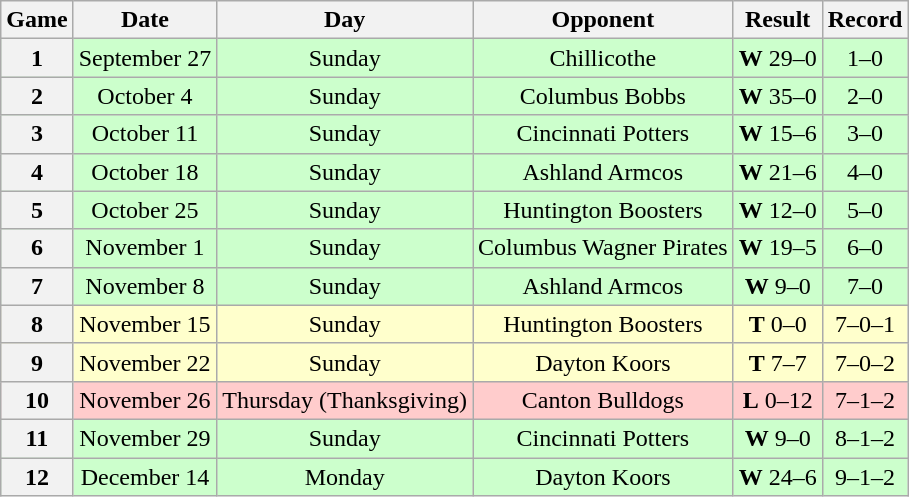<table class="wikitable" style="text-align:center">
<tr>
<th>Game</th>
<th>Date</th>
<th>Day</th>
<th>Opponent</th>
<th>Result</th>
<th>Record</th>
</tr>
<tr style="background:#cfc;">
<th scope="row">1</th>
<td>September 27</td>
<td>Sunday</td>
<td>Chillicothe</td>
<td><strong>W</strong> 29–0</td>
<td>1–0</td>
</tr>
<tr style="background:#cfc;">
<th scope="row">2</th>
<td>October 4</td>
<td>Sunday</td>
<td>Columbus Bobbs</td>
<td><strong>W</strong> 35–0</td>
<td>2–0</td>
</tr>
<tr style="background:#cfc;">
<th scope="row">3</th>
<td>October 11</td>
<td>Sunday</td>
<td>Cincinnati Potters</td>
<td><strong>W</strong> 15–6</td>
<td>3–0</td>
</tr>
<tr style="background:#cfc;">
<th scope="row">4</th>
<td>October 18</td>
<td>Sunday</td>
<td>Ashland Armcos</td>
<td><strong>W</strong> 21–6</td>
<td>4–0</td>
</tr>
<tr style="background:#cfc;">
<th scope="row">5</th>
<td>October 25</td>
<td>Sunday</td>
<td>Huntington Boosters</td>
<td><strong>W</strong> 12–0</td>
<td>5–0</td>
</tr>
<tr style="background:#cfc;">
<th scope="row">6</th>
<td>November 1</td>
<td>Sunday</td>
<td>Columbus Wagner Pirates</td>
<td><strong>W</strong> 19–5</td>
<td>6–0</td>
</tr>
<tr style="background:#cfc;">
<th scope="row">7</th>
<td>November 8</td>
<td>Sunday</td>
<td>Ashland Armcos</td>
<td><strong>W</strong> 9–0</td>
<td>7–0</td>
</tr>
<tr style="background:#ffc;">
<th scope="row">8</th>
<td>November 15</td>
<td>Sunday</td>
<td>Huntington Boosters</td>
<td><strong>T</strong> 0–0</td>
<td>7–0–1</td>
</tr>
<tr style="background:#ffc;">
<th scope="row">9</th>
<td>November 22</td>
<td>Sunday</td>
<td>Dayton Koors</td>
<td><strong>T</strong> 7–7</td>
<td>7–0–2</td>
</tr>
<tr style="background:#fcc;">
<th scope="row">10</th>
<td>November 26</td>
<td>Thursday (Thanksgiving)</td>
<td>Canton Bulldogs</td>
<td><strong>L</strong> 0–12</td>
<td>7–1–2</td>
</tr>
<tr style="background:#cfc;">
<th scope="row">11</th>
<td>November 29</td>
<td>Sunday</td>
<td>Cincinnati Potters</td>
<td><strong>W</strong> 9–0</td>
<td>8–1–2</td>
</tr>
<tr style="background:#cfc;">
<th scope="row">12</th>
<td>December 14</td>
<td>Monday</td>
<td>Dayton Koors</td>
<td><strong>W</strong> 24–6</td>
<td>9–1–2</td>
</tr>
</table>
